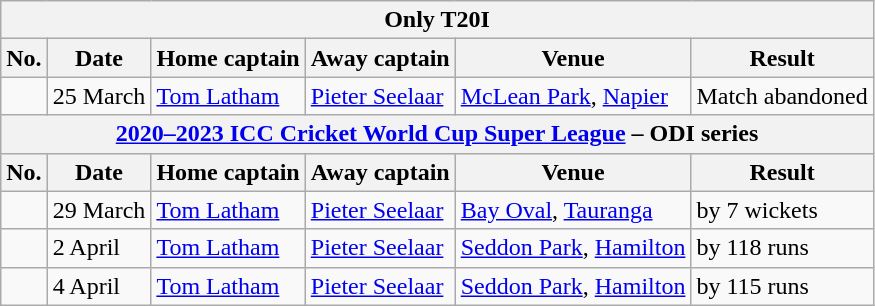<table class="wikitable">
<tr>
<th colspan="9">Only T20I</th>
</tr>
<tr>
<th>No.</th>
<th>Date</th>
<th>Home captain</th>
<th>Away captain</th>
<th>Venue</th>
<th>Result</th>
</tr>
<tr>
<td></td>
<td>25 March</td>
<td><a href='#'>Tom Latham</a></td>
<td><a href='#'>Pieter Seelaar</a></td>
<td><a href='#'>McLean Park</a>, <a href='#'>Napier</a></td>
<td>Match abandoned</td>
</tr>
<tr>
<th colspan="9"><a href='#'>2020–2023 ICC Cricket World Cup Super League</a> – ODI series</th>
</tr>
<tr>
<th>No.</th>
<th>Date</th>
<th>Home captain</th>
<th>Away captain</th>
<th>Venue</th>
<th>Result</th>
</tr>
<tr>
<td></td>
<td>29 March</td>
<td><a href='#'>Tom Latham</a></td>
<td><a href='#'>Pieter Seelaar</a></td>
<td><a href='#'>Bay Oval</a>, <a href='#'>Tauranga</a></td>
<td> by 7 wickets</td>
</tr>
<tr>
<td></td>
<td>2 April</td>
<td><a href='#'>Tom Latham</a></td>
<td><a href='#'>Pieter Seelaar</a></td>
<td><a href='#'>Seddon Park</a>, <a href='#'>Hamilton</a></td>
<td> by 118 runs</td>
</tr>
<tr>
<td></td>
<td>4 April</td>
<td><a href='#'>Tom Latham</a></td>
<td><a href='#'>Pieter Seelaar</a></td>
<td><a href='#'>Seddon Park</a>, <a href='#'>Hamilton</a></td>
<td> by 115 runs</td>
</tr>
</table>
